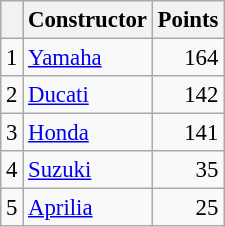<table class="wikitable" style="font-size: 95%;">
<tr>
<th></th>
<th>Constructor</th>
<th>Points</th>
</tr>
<tr>
<td align=center>1</td>
<td> <a href='#'>Yamaha</a></td>
<td align=right>164</td>
</tr>
<tr>
<td align=center>2</td>
<td> <a href='#'>Ducati</a></td>
<td align=right>142</td>
</tr>
<tr>
<td align=center>3</td>
<td> <a href='#'>Honda</a></td>
<td align=right>141</td>
</tr>
<tr>
<td align=center>4</td>
<td> <a href='#'>Suzuki</a></td>
<td align=right>35</td>
</tr>
<tr>
<td align=center>5</td>
<td> <a href='#'>Aprilia</a></td>
<td align=right>25</td>
</tr>
</table>
